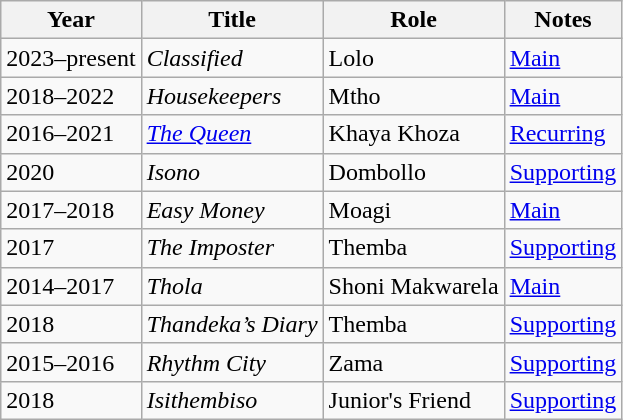<table class="wikitable">
<tr>
<th>Year</th>
<th>Title</th>
<th>Role</th>
<th>Notes</th>
</tr>
<tr>
<td>2023–present</td>
<td><em>Classified</em></td>
<td>Lolo</td>
<td><a href='#'>Main</a></td>
</tr>
<tr>
<td>2018–2022</td>
<td><em>Housekeepers</em></td>
<td>Mtho</td>
<td><a href='#'>Main</a></td>
</tr>
<tr>
<td>2016–2021</td>
<td><em><a href='#'>The Queen</a></em></td>
<td>Khaya Khoza</td>
<td><a href='#'>Recurring</a></td>
</tr>
<tr>
<td>2020</td>
<td><em>Isono</em></td>
<td>Dombollo</td>
<td><a href='#'>Supporting</a></td>
</tr>
<tr>
<td>2017–2018</td>
<td><em>Easy Money</em></td>
<td>Moagi</td>
<td><a href='#'>Main</a></td>
</tr>
<tr>
<td>2017</td>
<td><em>The Imposter</em></td>
<td>Themba</td>
<td><a href='#'>Supporting</a></td>
</tr>
<tr>
<td>2014–2017</td>
<td><em>Thola</em></td>
<td>Shoni Makwarela</td>
<td><a href='#'>Main</a></td>
</tr>
<tr>
<td>2018</td>
<td><em>Thandeka’s Diary</em></td>
<td>Themba</td>
<td><a href='#'>Supporting</a></td>
</tr>
<tr>
<td>2015–2016</td>
<td><em>Rhythm City</em></td>
<td>Zama</td>
<td><a href='#'>Supporting</a></td>
</tr>
<tr>
<td>2018</td>
<td><em>Isithembiso</em></td>
<td>Junior's Friend</td>
<td><a href='#'>Supporting</a></td>
</tr>
</table>
